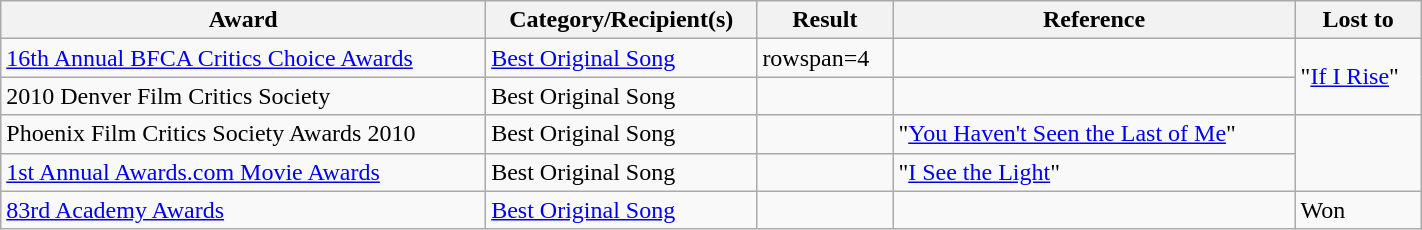<table class="wikitable" style="width:75%;">
<tr>
<th>Award</th>
<th>Category/Recipient(s)</th>
<th>Result</th>
<th>Reference</th>
<th>Lost to</th>
</tr>
<tr>
<td><a href='#'>16th Annual BFCA Critics Choice Awards</a></td>
<td><a href='#'>Best Original Song</a></td>
<td>rowspan=4 </td>
<td style="text-align:center;"></td>
<td rowspan=2>"<a href='#'>If I Rise</a>"</td>
</tr>
<tr>
<td>2010 Denver Film Critics Society</td>
<td>Best Original Song</td>
<td style="text-align:center;"></td>
</tr>
<tr>
<td>Phoenix Film Critics Society Awards 2010</td>
<td>Best Original Song</td>
<td style="text-align:center;"></td>
<td>"<a href='#'>You Haven't Seen the Last of Me</a>"</td>
</tr>
<tr>
<td><a href='#'>1st Annual Awards.com Movie Awards</a></td>
<td>Best Original Song</td>
<td style="text-align:center;"></td>
<td>"<a href='#'>I See the Light</a>"</td>
</tr>
<tr>
<td><a href='#'>83rd Academy Awards</a></td>
<td><a href='#'>Best Original Song</a></td>
<td></td>
<td style="text-align:center;"></td>
<td>Won</td>
</tr>
</table>
